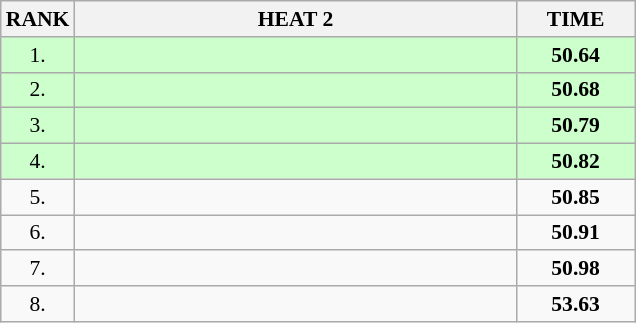<table class="wikitable" style="border-collapse: collapse; font-size: 90%;">
<tr>
<th>RANK</th>
<th style="width: 20em">HEAT 2</th>
<th style="width: 5em">TIME</th>
</tr>
<tr style="background:#ccffcc;">
<td align="center">1.</td>
<td></td>
<td align="center"><strong>50.64</strong></td>
</tr>
<tr style="background:#ccffcc;">
<td align="center">2.</td>
<td></td>
<td align="center"><strong>50.68</strong></td>
</tr>
<tr style="background:#ccffcc;">
<td align="center">3.</td>
<td></td>
<td align="center"><strong>50.79</strong></td>
</tr>
<tr style="background:#ccffcc;">
<td align="center">4.</td>
<td></td>
<td align="center"><strong>50.82</strong></td>
</tr>
<tr>
<td align="center">5.</td>
<td></td>
<td align="center"><strong>50.85</strong></td>
</tr>
<tr>
<td align="center">6.</td>
<td></td>
<td align="center"><strong>50.91</strong></td>
</tr>
<tr>
<td align="center">7.</td>
<td></td>
<td align="center"><strong>50.98</strong></td>
</tr>
<tr>
<td align="center">8.</td>
<td></td>
<td align="center"><strong>53.63</strong></td>
</tr>
</table>
